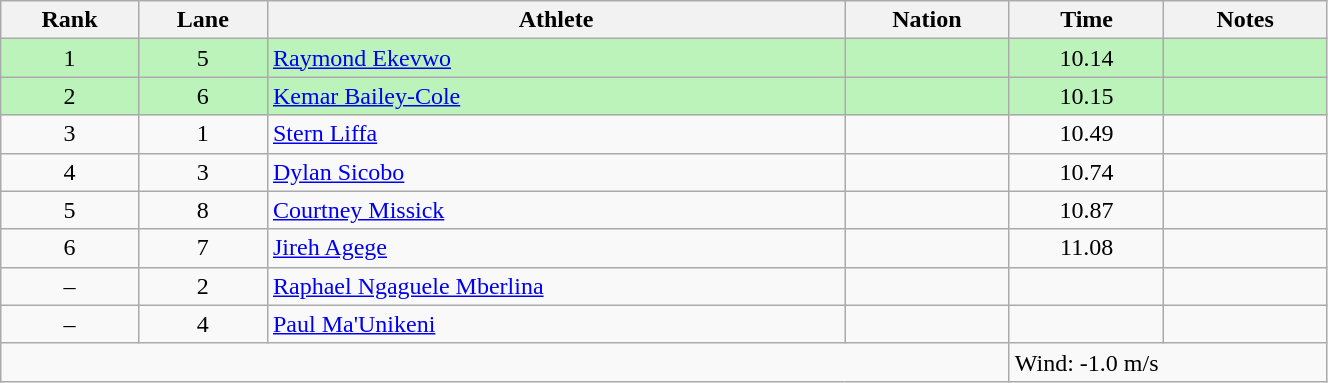<table class="wikitable sortable" style="text-align:center;width: 70%;">
<tr>
<th scope="col">Rank</th>
<th scope="col">Lane</th>
<th scope="col">Athlete</th>
<th scope="col">Nation</th>
<th scope="col">Time</th>
<th scope="col">Notes</th>
</tr>
<tr bgcolor="#bbf3bb">
<td>1</td>
<td>5</td>
<td align=left><a href='#'>Raymond Ekevwo</a></td>
<td align=left></td>
<td>10.14</td>
<td></td>
</tr>
<tr bgcolor="#bbf3bb">
<td>2</td>
<td>6</td>
<td align=left><a href='#'>Kemar Bailey-Cole</a></td>
<td align=left></td>
<td>10.15</td>
<td></td>
</tr>
<tr>
<td>3</td>
<td>1</td>
<td align=left><a href='#'>Stern Liffa</a></td>
<td align=left></td>
<td>10.49</td>
<td></td>
</tr>
<tr>
<td>4</td>
<td>3</td>
<td align=left><a href='#'>Dylan Sicobo</a></td>
<td align=left></td>
<td>10.74</td>
<td></td>
</tr>
<tr>
<td>5</td>
<td>8</td>
<td align=left><a href='#'>Courtney Missick</a></td>
<td align=left></td>
<td>10.87</td>
<td></td>
</tr>
<tr>
<td>6</td>
<td>7</td>
<td align=left><a href='#'>Jireh Agege</a></td>
<td align=left></td>
<td>11.08</td>
<td></td>
</tr>
<tr>
<td>–</td>
<td>2</td>
<td align=left><a href='#'>Raphael Ngaguele Mberlina</a></td>
<td align=left></td>
<td></td>
<td></td>
</tr>
<tr>
<td>–</td>
<td>4</td>
<td align=left><a href='#'>Paul Ma'Unikeni</a></td>
<td align=left></td>
<td></td>
<td></td>
</tr>
<tr class="sortbottom">
<td colspan="4"></td>
<td colspan="2" style="text-align:left;">Wind: -1.0 m/s</td>
</tr>
</table>
